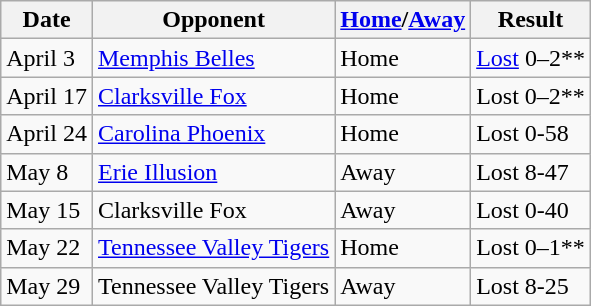<table class="wikitable">
<tr>
<th>Date</th>
<th>Opponent</th>
<th><a href='#'>Home</a>/<a href='#'>Away</a></th>
<th>Result</th>
</tr>
<tr>
<td>April 3</td>
<td><a href='#'>Memphis Belles</a></td>
<td>Home</td>
<td><a href='#'>Lost</a> 0–2**</td>
</tr>
<tr>
<td>April 17</td>
<td><a href='#'>Clarksville Fox</a></td>
<td>Home</td>
<td>Lost 0–2**</td>
</tr>
<tr>
<td>April 24</td>
<td><a href='#'>Carolina Phoenix</a></td>
<td>Home</td>
<td>Lost 0-58</td>
</tr>
<tr>
<td>May 8</td>
<td><a href='#'>Erie Illusion</a></td>
<td>Away</td>
<td>Lost 8-47</td>
</tr>
<tr>
<td>May 15</td>
<td>Clarksville Fox</td>
<td>Away</td>
<td>Lost 0-40</td>
</tr>
<tr>
<td>May 22</td>
<td><a href='#'>Tennessee Valley Tigers</a></td>
<td>Home</td>
<td>Lost 0–1**</td>
</tr>
<tr>
<td>May 29</td>
<td>Tennessee Valley Tigers</td>
<td>Away</td>
<td>Lost 8-25</td>
</tr>
</table>
